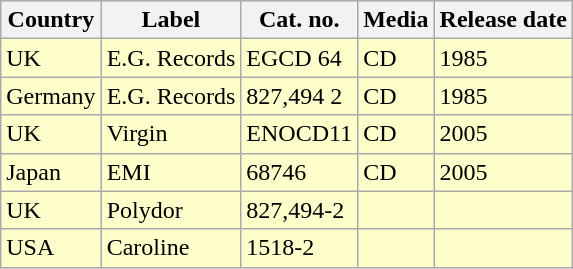<table class="wikitable sortable">
<tr style="background:#cff;">
<th>Country</th>
<th>Label</th>
<th>Cat. no.</th>
<th>Media</th>
<th>Release date</th>
</tr>
<tr style="background:#ffc;">
<td>UK</td>
<td>E.G. Records</td>
<td>EGCD 64</td>
<td>CD</td>
<td>1985</td>
</tr>
<tr style="background:#ffc;">
<td>Germany</td>
<td>E.G. Records</td>
<td>827,494 2</td>
<td>CD</td>
<td>1985</td>
</tr>
<tr style="background:#ffc;">
<td>UK</td>
<td>Virgin</td>
<td>ENOCD11</td>
<td>CD</td>
<td>2005</td>
</tr>
<tr style="background:#ffc;">
<td>Japan</td>
<td>EMI</td>
<td>68746</td>
<td>CD</td>
<td>2005</td>
</tr>
<tr style="background:#ffc;">
<td>UK</td>
<td>Polydor</td>
<td>827,494-2</td>
<td></td>
<td></td>
</tr>
<tr style="background:#ffc;">
<td>USA</td>
<td>Caroline</td>
<td>1518-2</td>
<td></td>
<td></td>
</tr>
</table>
